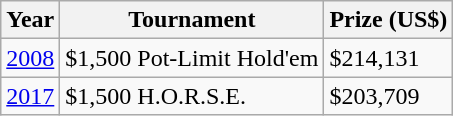<table class = "wikitable">
<tr>
<th>Year</th>
<th>Tournament</th>
<th>Prize (US$)</th>
</tr>
<tr>
<td><a href='#'>2008</a></td>
<td>$1,500 Pot-Limit Hold'em</td>
<td>$214,131</td>
</tr>
<tr>
<td><a href='#'>2017</a></td>
<td>$1,500 H.O.R.S.E.</td>
<td>$203,709</td>
</tr>
</table>
